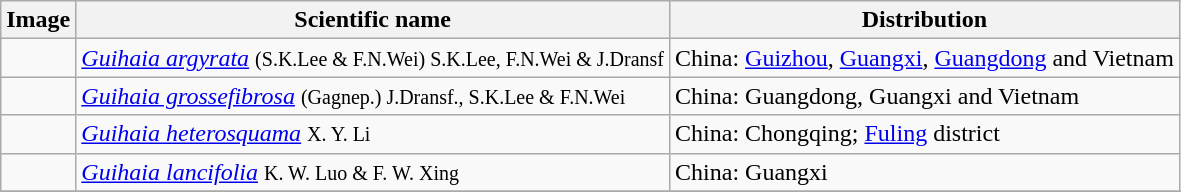<table class="wikitable">
<tr>
<th>Image</th>
<th>Scientific name</th>
<th>Distribution</th>
</tr>
<tr>
<td></td>
<td><em><a href='#'>Guihaia argyrata</a></em> <small>(S.K.Lee & F.N.Wei) S.K.Lee, F.N.Wei & J.Dransf</small></td>
<td>China: <a href='#'>Guizhou</a>, <a href='#'>Guangxi</a>, <a href='#'>Guangdong</a> and Vietnam</td>
</tr>
<tr>
<td></td>
<td><em><a href='#'>Guihaia grossefibrosa</a></em> <small>(Gagnep.) J.Dransf., S.K.Lee & F.N.Wei</small></td>
<td>China: Guangdong, Guangxi and Vietnam</td>
</tr>
<tr>
<td></td>
<td><em><a href='#'>Guihaia heterosquama</a></em> <small>X. Y. Li </small></td>
<td>China: Chongqing; <a href='#'>Fuling</a> district </td>
</tr>
<tr>
<td></td>
<td><em><a href='#'>Guihaia lancifolia</a></em> <small>K. W. Luo & F. W. Xing </small></td>
<td>China: Guangxi</td>
</tr>
<tr>
</tr>
</table>
